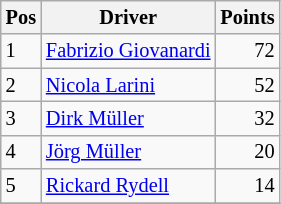<table class="wikitable" style="font-size: 85%;">
<tr>
<th>Pos</th>
<th>Driver</th>
<th>Points</th>
</tr>
<tr>
<td>1</td>
<td> <a href='#'>Fabrizio Giovanardi</a></td>
<td style="text-align:right">72</td>
</tr>
<tr>
<td>2</td>
<td> <a href='#'>Nicola Larini</a></td>
<td style="text-align:right">52</td>
</tr>
<tr>
<td>3</td>
<td> <a href='#'>Dirk Müller</a></td>
<td style="text-align:right">32</td>
</tr>
<tr>
<td>4</td>
<td> <a href='#'>Jörg Müller</a></td>
<td style="text-align:right">20</td>
</tr>
<tr>
<td>5</td>
<td> <a href='#'>Rickard Rydell</a></td>
<td style="text-align:right">14</td>
</tr>
<tr>
</tr>
</table>
